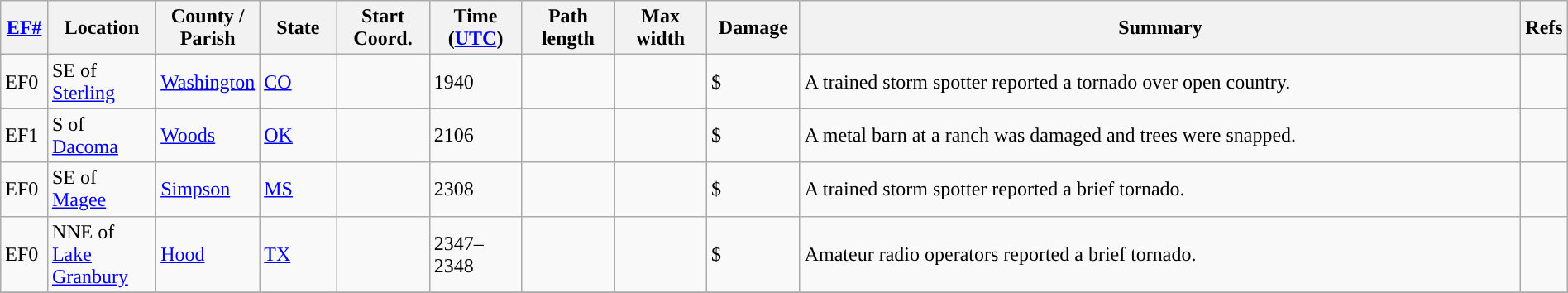<table class="wikitable sortable" style="width:100%;">
<tr>
<th scope="col" width="3%" align="center"><a href='#'>EF#</a></th>
<th scope="col" width="7%" align="center" class="unsortable">Location</th>
<th scope="col" width="6%" align="center" class="unsortable">County / Parish</th>
<th scope="col" width="5%" align="center">State</th>
<th scope="col" width="6%" align="center">Start Coord.</th>
<th scope="col" width="6%" align="center">Time (<a href='#'>UTC</a>)</th>
<th scope="col" width="6%" align="center">Path length</th>
<th scope="col" width="6%" align="center">Max width</th>
<th scope="col" width="6%" align="center">Damage</th>
<th scope="col" width="48%" class="unsortable" align="center">Summary</th>
<th scope="col" width="48%" class="unsortable" align="center">Refs</th>
</tr>
<tr>
<td>EF0</td>
<td>SE of <a href='#'>Sterling</a></td>
<td><a href='#'>Washington</a></td>
<td><a href='#'>CO</a></td>
<td></td>
<td>1940</td>
<td></td>
<td></td>
<td>$</td>
<td>A trained storm spotter reported a tornado over open country.</td>
<td></td>
</tr>
<tr>
<td>EF1</td>
<td>S of <a href='#'>Dacoma</a></td>
<td><a href='#'>Woods</a></td>
<td><a href='#'>OK</a></td>
<td></td>
<td>2106</td>
<td></td>
<td></td>
<td>$</td>
<td>A metal barn at a ranch was damaged and trees were snapped.</td>
<td></td>
</tr>
<tr>
<td>EF0</td>
<td>SE of <a href='#'>Magee</a></td>
<td><a href='#'>Simpson</a></td>
<td><a href='#'>MS</a></td>
<td></td>
<td>2308</td>
<td></td>
<td></td>
<td>$</td>
<td>A trained storm spotter reported a brief tornado.</td>
<td></td>
</tr>
<tr>
<td>EF0</td>
<td>NNE of <a href='#'>Lake Granbury</a></td>
<td><a href='#'>Hood</a></td>
<td><a href='#'>TX</a></td>
<td></td>
<td>2347–2348</td>
<td></td>
<td></td>
<td>$</td>
<td>Amateur radio operators reported a brief tornado.</td>
<td></td>
</tr>
<tr>
</tr>
</table>
